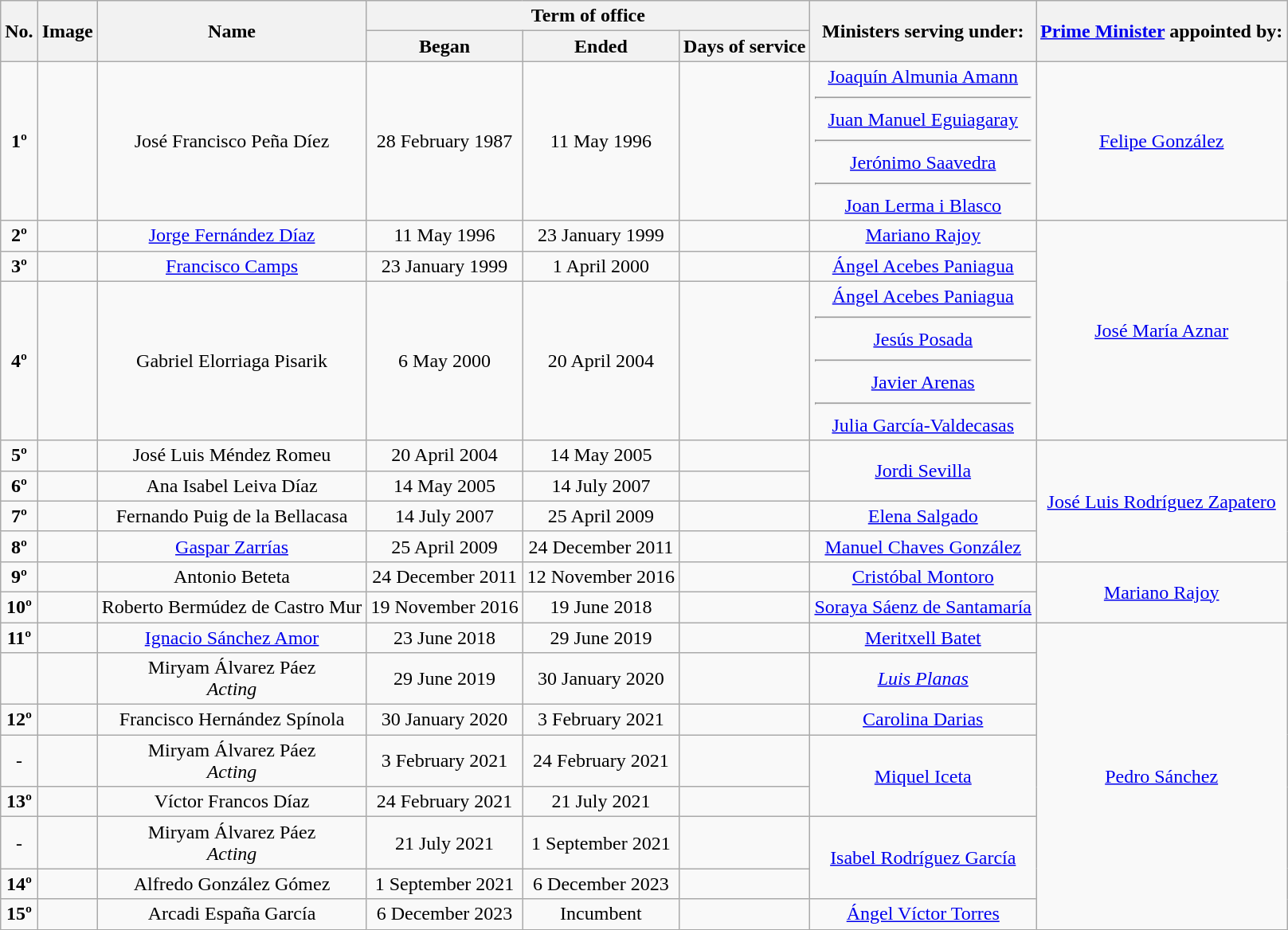<table class="wikitable sortable" style="clear:right; text-align:center">
<tr>
<th rowspan="2">No.</th>
<th rowspan="2">Image</th>
<th rowspan="2">Name</th>
<th colspan="3">Term of office</th>
<th rowspan="2">Ministers serving under:</th>
<th rowspan="2"><a href='#'>Prime Minister</a> appointed by:</th>
</tr>
<tr>
<th>Began</th>
<th>Ended</th>
<th>Days of service</th>
</tr>
<tr>
<td><strong>1º</strong></td>
<td></td>
<td>José Francisco Peña Díez</td>
<td>28 February 1987</td>
<td>11 May 1996</td>
<td></td>
<td><a href='#'>Joaquín Almunia Amann</a><hr><a href='#'>Juan Manuel Eguiagaray</a><hr><a href='#'>Jerónimo Saavedra</a><hr><a href='#'>Joan Lerma i Blasco</a></td>
<td><a href='#'>Felipe González</a></td>
</tr>
<tr>
<td><strong>2º</strong></td>
<td></td>
<td><a href='#'>Jorge Fernández Díaz</a></td>
<td>11 May 1996</td>
<td>23 January 1999</td>
<td></td>
<td><a href='#'>Mariano Rajoy</a></td>
<td rowspan="3"><a href='#'>José María Aznar</a></td>
</tr>
<tr>
<td><strong>3º</strong></td>
<td></td>
<td><a href='#'>Francisco Camps</a></td>
<td>23 January 1999</td>
<td>1 April 2000</td>
<td></td>
<td><a href='#'>Ángel Acebes Paniagua</a></td>
</tr>
<tr>
<td><strong>4º</strong></td>
<td></td>
<td>Gabriel Elorriaga Pisarik</td>
<td>6 May 2000</td>
<td>20 April 2004</td>
<td></td>
<td><a href='#'>Ángel Acebes Paniagua</a><hr><a href='#'>Jesús Posada</a><hr><a href='#'>Javier Arenas</a><hr><a href='#'>Julia García-Valdecasas</a></td>
</tr>
<tr>
<td><strong>5º</strong></td>
<td></td>
<td>José Luis Méndez Romeu</td>
<td>20 April 2004</td>
<td>14 May 2005</td>
<td></td>
<td rowspan="2"><a href='#'>Jordi Sevilla</a></td>
<td rowspan="4"><a href='#'>José Luis Rodríguez Zapatero</a></td>
</tr>
<tr>
<td><strong>6º</strong></td>
<td></td>
<td>Ana Isabel Leiva Díaz</td>
<td>14 May 2005</td>
<td>14 July 2007</td>
<td></td>
</tr>
<tr>
<td><strong>7º</strong></td>
<td></td>
<td>Fernando Puig de la Bellacasa</td>
<td>14 July 2007</td>
<td>25 April 2009</td>
<td></td>
<td><a href='#'>Elena Salgado</a></td>
</tr>
<tr>
<td><strong>8º</strong></td>
<td></td>
<td><a href='#'>Gaspar Zarrías</a></td>
<td>25 April 2009</td>
<td>24 December 2011</td>
<td></td>
<td><a href='#'>Manuel Chaves González</a></td>
</tr>
<tr>
<td><strong>9º</strong></td>
<td></td>
<td>Antonio Beteta</td>
<td>24 December 2011</td>
<td>12 November 2016</td>
<td></td>
<td><a href='#'>Cristóbal Montoro</a></td>
<td rowspan="2"><a href='#'>Mariano Rajoy</a></td>
</tr>
<tr>
<td><strong>10º</strong></td>
<td></td>
<td>Roberto Bermúdez de Castro Mur</td>
<td>19 November 2016</td>
<td>19 June 2018</td>
<td></td>
<td><a href='#'>Soraya Sáenz de Santamaría</a></td>
</tr>
<tr>
<td><strong>11º</strong></td>
<td></td>
<td><a href='#'>Ignacio Sánchez Amor</a></td>
<td>23 June 2018</td>
<td>29 June 2019</td>
<td></td>
<td><a href='#'>Meritxell Batet</a></td>
<td rowspan="8"><a href='#'>Pedro Sánchez</a></td>
</tr>
<tr>
<td></td>
<td></td>
<td>Miryam Álvarez Páez<br><em>Acting</em></td>
<td>29 June 2019</td>
<td>30 January 2020</td>
<td></td>
<td><em><a href='#'>Luis Planas</a></em></td>
</tr>
<tr>
<td><strong>12º</strong></td>
<td></td>
<td>Francisco Hernández Spínola</td>
<td>30 January 2020</td>
<td>3 February 2021</td>
<td></td>
<td><a href='#'>Carolina Darias</a></td>
</tr>
<tr>
<td>-</td>
<td></td>
<td>Miryam Álvarez Páez<br><em>Acting</em></td>
<td>3 February 2021</td>
<td>24 February 2021</td>
<td></td>
<td rowspan="2"><a href='#'>Miquel Iceta</a></td>
</tr>
<tr>
<td><strong>13º</strong></td>
<td></td>
<td>Víctor Francos Díaz</td>
<td>24 February 2021</td>
<td>21 July 2021</td>
<td></td>
</tr>
<tr>
<td>-</td>
<td></td>
<td>Miryam Álvarez Páez<br><em>Acting</em></td>
<td>21 July 2021</td>
<td>1 September 2021</td>
<td></td>
<td rowspan="2"><a href='#'>Isabel Rodríguez García</a></td>
</tr>
<tr>
<td><strong>14º</strong></td>
<td></td>
<td>Alfredo González Gómez</td>
<td>1 September 2021</td>
<td>6 December 2023</td>
<td></td>
</tr>
<tr>
<td><strong>15º</strong></td>
<td></td>
<td>Arcadi España García</td>
<td>6 December 2023</td>
<td>Incumbent</td>
<td></td>
<td><a href='#'>Ángel Víctor Torres</a></td>
</tr>
</table>
